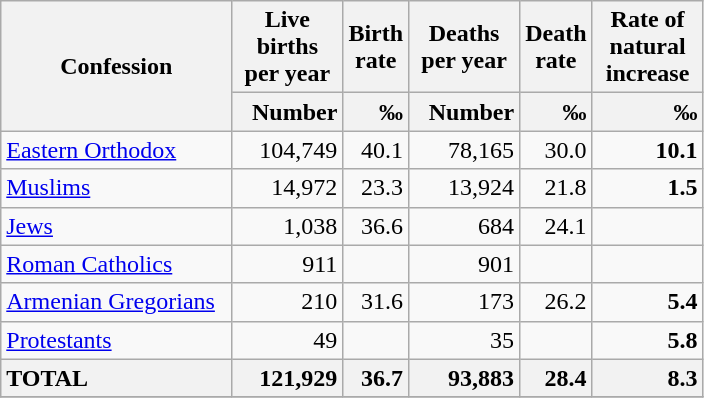<table class="wikitable sortable static-row-numbers">
<tr>
<th style="width:110pt;" rowspan="2">Confession</th>
<th style="width:50pt;"><span>Live births per year</span></th>
<th style="width:25pt;"><span>Birth rate</span></th>
<th style="width:50pt;"><span>Deaths per year</span></th>
<th style="width:25pt;"><span>Death rate</span></th>
<th style="width:50pt;"><span>Rate of natural increase</span></th>
</tr>
<tr class="static-row-header">
<th style="text-align: right;"><span>Number</span></th>
<th style="text-align: right;"><span>‰</span></th>
<th style="text-align: right;"><span>Number</span></th>
<th style="text-align: right;"><span>‰</span></th>
<th style="text-align: right;"><span>‰</span></th>
</tr>
<tr>
<td><a href='#'>Eastern Orthodox</a></td>
<td style="text-align: right;"><span>104,749</span></td>
<td style="text-align: right;"><span>40.1</span></td>
<td style="text-align: right;"><span>78,165</span></td>
<td style="text-align: right;"><span>30.0</span></td>
<td style="text-align: right;"><span><strong>10.1</strong></span></td>
</tr>
<tr>
<td><a href='#'>Muslims</a></td>
<td style="text-align: right;"><span>14,972</span></td>
<td style="text-align: right;"><span>23.3</span></td>
<td style="text-align: right;"><span>13,924</span></td>
<td style="text-align: right;"><span>21.8</span></td>
<td style="text-align: right;"><span><strong>1.5</strong></span></td>
</tr>
<tr>
<td><a href='#'>Jews</a></td>
<td style="text-align: right;"><span>1,038</span></td>
<td style="text-align: right;"><span>36.6</span></td>
<td style="text-align: right;"><span>684</span></td>
<td style="text-align: right;"><span>24.1</span></td>
<td style="text-align: right;"><span><strong></strong></span></td>
</tr>
<tr>
<td><a href='#'>Roman Catholics</a></td>
<td style="text-align: right;"><span>911</span></td>
<td style="text-align: right;"><span><strong></strong></span></td>
<td style="text-align: right;"><span>901</span></td>
<td style="text-align: right;"><span><strong></strong></span></td>
<td style="text-align: right;"><span><strong></strong></span></td>
</tr>
<tr>
<td><a href='#'>Armenian Gregorians</a></td>
<td style="text-align: right;"><span>210</span></td>
<td style="text-align: right;"><span>31.6</span></td>
<td style="text-align: right;"><span>173</span></td>
<td style="text-align: right;"><span>26.2</span></td>
<td style="text-align: right;"><span><strong>5.4</strong></span></td>
</tr>
<tr>
<td><a href='#'>Protestants</a></td>
<td style="text-align: right;"><span>49</span></td>
<td style="text-align: right;"><span><strong></strong></span></td>
<td style="text-align: right;"><span>35</span></td>
<td style="text-align: right;"><span><strong></strong></span></td>
<td style="text-align: right;"><span><strong>5.8</strong></span></td>
</tr>
<tr>
<th style="text-align: left;">TOTAL</th>
<th style="text-align: right;">121,929</th>
<th style="text-align: right;">36.7</th>
<th style="text-align: right;">93,883</th>
<th style="text-align: right;">28.4</th>
<th style="text-align: right;">8.3</th>
</tr>
<tr>
</tr>
</table>
